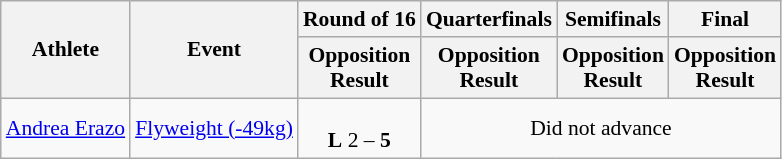<table class="wikitable" style="font-size:90%">
<tr>
<th rowspan="2">Athlete</th>
<th rowspan="2">Event</th>
<th>Round of 16</th>
<th>Quarterfinals</th>
<th>Semifinals</th>
<th>Final</th>
</tr>
<tr>
<th>Opposition<br>Result</th>
<th>Opposition<br>Result</th>
<th>Opposition<br>Result</th>
<th>Opposition<br>Result</th>
</tr>
<tr>
<td><a href='#'>Andrea Erazo</a></td>
<td><a href='#'>Flyweight (-49kg)</a></td>
<td align=center><br><strong>L</strong> 2 – <strong>5</strong></td>
<td align=center colspan="7">Did not advance</td>
</tr>
</table>
